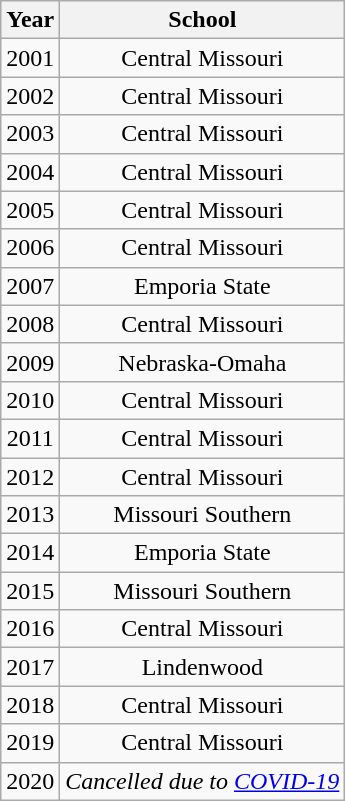<table class="wikitable" style="text-align:center">
<tr>
<th>Year</th>
<th>School</th>
</tr>
<tr>
<td>2001</td>
<td>Central Missouri</td>
</tr>
<tr>
<td>2002</td>
<td>Central Missouri</td>
</tr>
<tr>
<td>2003</td>
<td>Central Missouri</td>
</tr>
<tr>
<td>2004</td>
<td>Central Missouri</td>
</tr>
<tr>
<td>2005</td>
<td>Central Missouri</td>
</tr>
<tr>
<td>2006</td>
<td>Central Missouri</td>
</tr>
<tr>
<td>2007</td>
<td>Emporia State</td>
</tr>
<tr>
<td>2008</td>
<td>Central Missouri</td>
</tr>
<tr>
<td>2009</td>
<td>Nebraska-Omaha</td>
</tr>
<tr>
<td>2010</td>
<td>Central Missouri</td>
</tr>
<tr>
<td>2011</td>
<td>Central Missouri</td>
</tr>
<tr>
<td>2012</td>
<td>Central Missouri</td>
</tr>
<tr>
<td>2013</td>
<td>Missouri Southern</td>
</tr>
<tr>
<td>2014</td>
<td>Emporia State</td>
</tr>
<tr>
<td>2015</td>
<td>Missouri Southern</td>
</tr>
<tr>
<td>2016</td>
<td>Central Missouri</td>
</tr>
<tr>
<td>2017</td>
<td>Lindenwood</td>
</tr>
<tr>
<td>2018</td>
<td>Central Missouri</td>
</tr>
<tr>
<td>2019</td>
<td>Central Missouri</td>
</tr>
<tr>
<td>2020</td>
<td><em>Cancelled due to <a href='#'>COVID-19</a></em></td>
</tr>
</table>
